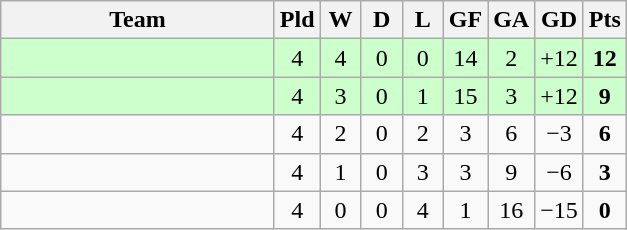<table class="wikitable" style="text-align: center;">
<tr>
<th width=175>Team</th>
<th width=20>Pld</th>
<th width=20>W</th>
<th width=20>D</th>
<th width=20>L</th>
<th width=20>GF</th>
<th width=20>GA</th>
<th width=20>GD</th>
<th width=20>Pts</th>
</tr>
<tr bgcolor=#ccffcc>
<td style="text-align:left;"></td>
<td>4</td>
<td>4</td>
<td>0</td>
<td>0</td>
<td>14</td>
<td>2</td>
<td>+12</td>
<td><strong>12</strong></td>
</tr>
<tr bgcolor=#ccffcc>
<td style="text-align:left;"></td>
<td>4</td>
<td>3</td>
<td>0</td>
<td>1</td>
<td>15</td>
<td>3</td>
<td>+12</td>
<td><strong>9</strong></td>
</tr>
<tr>
<td style="text-align:left;"></td>
<td>4</td>
<td>2</td>
<td>0</td>
<td>2</td>
<td>3</td>
<td>6</td>
<td>−3</td>
<td><strong>6</strong></td>
</tr>
<tr>
<td style="text-align:left;"></td>
<td>4</td>
<td>1</td>
<td>0</td>
<td>3</td>
<td>3</td>
<td>9</td>
<td>−6</td>
<td><strong>3</strong></td>
</tr>
<tr>
<td style="text-align:left;"></td>
<td>4</td>
<td>0</td>
<td>0</td>
<td>4</td>
<td>1</td>
<td>16</td>
<td>−15</td>
<td><strong>0</strong></td>
</tr>
</table>
